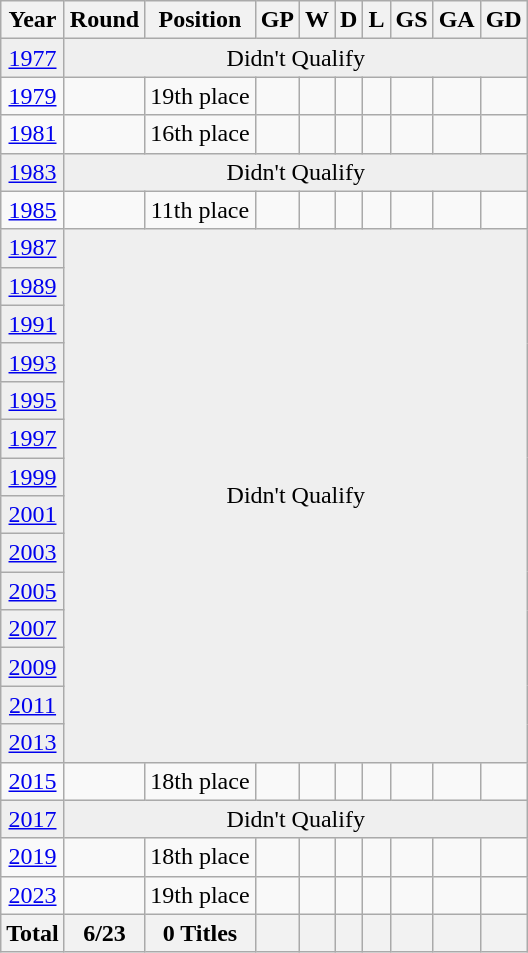<table class="wikitable" style="text-align: center;">
<tr>
<th>Year</th>
<th>Round</th>
<th>Position</th>
<th>GP</th>
<th>W</th>
<th>D</th>
<th>L</th>
<th>GS</th>
<th>GA</th>
<th>GD</th>
</tr>
<tr bgcolor=efefef>
<td><a href='#'>1977</a> </td>
<td colspan=9 rowspan=1>Didn't Qualify</td>
</tr>
<tr bgcolor=>
<td><a href='#'>1979</a>  </td>
<td></td>
<td>19th place</td>
<td></td>
<td></td>
<td></td>
<td></td>
<td></td>
<td></td>
<td></td>
</tr>
<tr bgcolor=>
<td><a href='#'>1981</a> </td>
<td></td>
<td>16th place</td>
<td></td>
<td></td>
<td></td>
<td></td>
<td></td>
<td></td>
<td></td>
</tr>
<tr bgcolor=efefef>
<td><a href='#'>1983</a> </td>
<td colspan=9 rowspan=1>Didn't Qualify</td>
</tr>
<tr bgcolor=>
<td><a href='#'>1985</a> </td>
<td></td>
<td>11th place</td>
<td></td>
<td></td>
<td></td>
<td></td>
<td></td>
<td></td>
<td></td>
</tr>
<tr bgcolor=efefef>
<td><a href='#'>1987</a> </td>
<td colspan=9 rowspan=14>Didn't Qualify</td>
</tr>
<tr bgcolor=efefef>
<td><a href='#'>1989</a> </td>
</tr>
<tr bgcolor=efefef>
<td><a href='#'>1991</a> </td>
</tr>
<tr bgcolor=efefef>
<td><a href='#'>1993</a> </td>
</tr>
<tr bgcolor=efefef>
<td><a href='#'>1995</a> </td>
</tr>
<tr bgcolor=efefef>
<td><a href='#'>1997</a> </td>
</tr>
<tr bgcolor=efefef>
<td><a href='#'>1999</a> </td>
</tr>
<tr bgcolor=efefef>
<td><a href='#'>2001</a> </td>
</tr>
<tr bgcolor=efefef>
<td><a href='#'>2003</a> </td>
</tr>
<tr bgcolor=efefef>
<td><a href='#'>2005</a> </td>
</tr>
<tr bgcolor=efefef>
<td><a href='#'>2007</a> </td>
</tr>
<tr bgcolor=efefef>
<td><a href='#'>2009</a> </td>
</tr>
<tr bgcolor=efefef>
<td><a href='#'>2011</a> </td>
</tr>
<tr bgcolor=efefef>
<td><a href='#'>2013</a> </td>
</tr>
<tr bgcolor=>
<td><a href='#'>2015</a> </td>
<td></td>
<td>18th place</td>
<td></td>
<td></td>
<td></td>
<td></td>
<td></td>
<td></td>
<td></td>
</tr>
<tr bgcolor=efefef>
<td><a href='#'>2017</a> </td>
<td colspan=9 rowspan=1>Didn't Qualify</td>
</tr>
<tr bgcolor=>
<td><a href='#'>2019</a> </td>
<td></td>
<td>18th place</td>
<td></td>
<td></td>
<td></td>
<td></td>
<td></td>
<td></td>
<td></td>
</tr>
<tr bgcolor=>
<td><a href='#'>2023</a>  </td>
<td></td>
<td>19th place</td>
<td></td>
<td></td>
<td></td>
<td></td>
<td></td>
<td></td>
<td></td>
</tr>
<tr>
<th>Total</th>
<th>6/23</th>
<th>0 Titles</th>
<th></th>
<th></th>
<th></th>
<th></th>
<th></th>
<th></th>
<th></th>
</tr>
</table>
